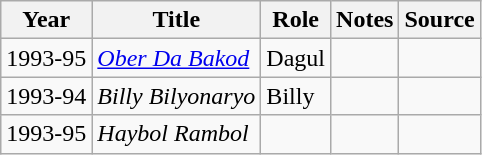<table class="wikitable sortable" >
<tr>
<th>Year</th>
<th>Title</th>
<th>Role</th>
<th class="unsortable">Notes </th>
<th class="unsortable">Source </th>
</tr>
<tr>
<td>1993-95</td>
<td><em><a href='#'>Ober Da Bakod</a></em></td>
<td>Dagul</td>
<td></td>
<td></td>
</tr>
<tr>
<td>1993-94</td>
<td><em>Billy Bilyonaryo</em></td>
<td>Billy</td>
<td></td>
<td></td>
</tr>
<tr>
<td>1993-95</td>
<td><em>Haybol Rambol</em></td>
<td></td>
<td></td>
<td></td>
</tr>
</table>
